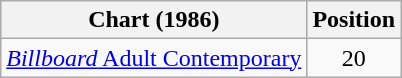<table class="wikitable sortable">
<tr>
<th>Chart (1986)</th>
<th>Position</th>
</tr>
<tr>
<td><a href='#'><em>Billboard</em> Adult Contemporary</a></td>
<td style="text-align:center;">20</td>
</tr>
</table>
